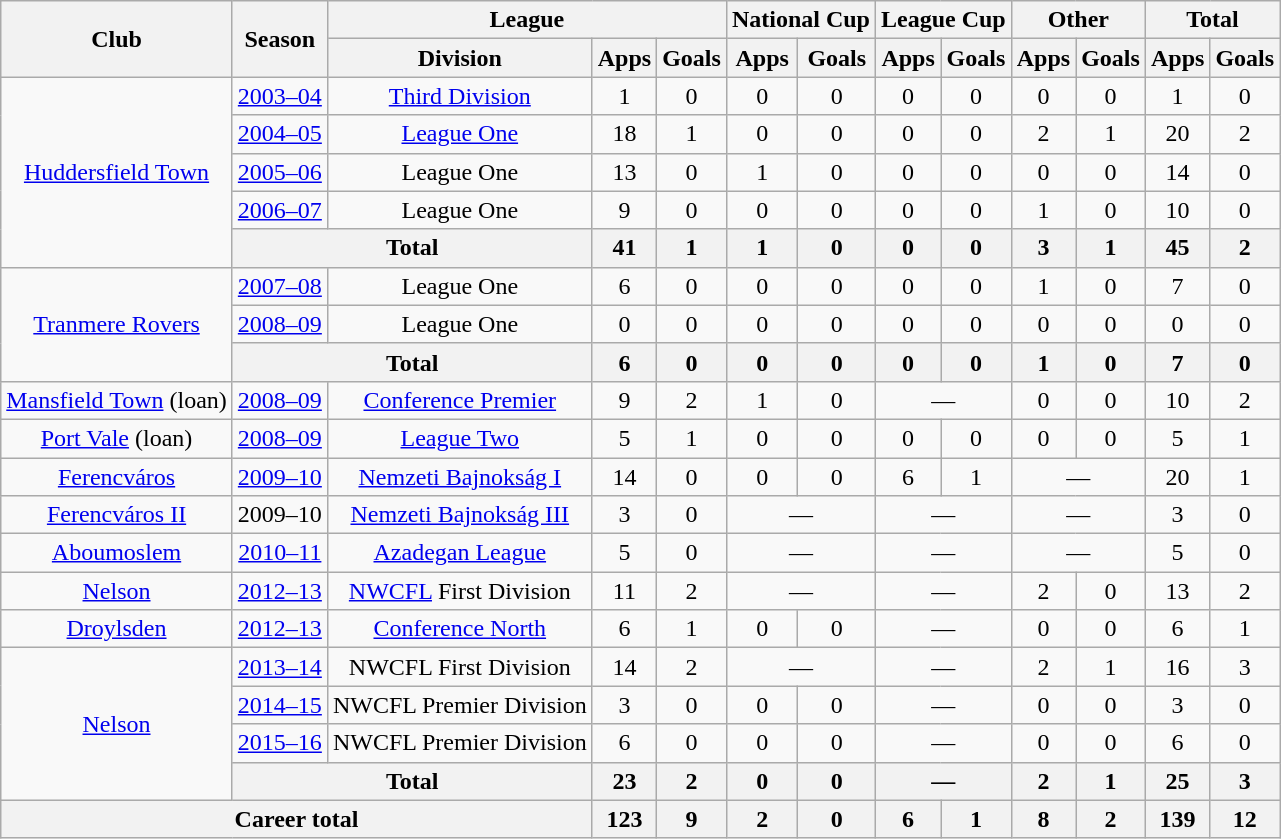<table class="wikitable" style="text-align: center;">
<tr>
<th rowspan="2">Club</th>
<th rowspan="2">Season</th>
<th colspan="3">League</th>
<th colspan="2">National Cup</th>
<th colspan="2">League Cup</th>
<th colspan="2">Other</th>
<th colspan="2">Total</th>
</tr>
<tr>
<th>Division</th>
<th>Apps</th>
<th>Goals</th>
<th>Apps</th>
<th>Goals</th>
<th>Apps</th>
<th>Goals</th>
<th>Apps</th>
<th>Goals</th>
<th>Apps</th>
<th>Goals</th>
</tr>
<tr>
<td rowspan="5"><a href='#'>Huddersfield Town</a></td>
<td><a href='#'>2003–04</a></td>
<td><a href='#'>Third Division</a></td>
<td>1</td>
<td>0</td>
<td>0</td>
<td>0</td>
<td>0</td>
<td>0</td>
<td>0</td>
<td>0</td>
<td>1</td>
<td>0</td>
</tr>
<tr>
<td><a href='#'>2004–05</a></td>
<td><a href='#'>League One</a></td>
<td>18</td>
<td>1</td>
<td>0</td>
<td>0</td>
<td>0</td>
<td>0</td>
<td>2</td>
<td>1</td>
<td>20</td>
<td>2</td>
</tr>
<tr>
<td><a href='#'>2005–06</a></td>
<td>League One</td>
<td>13</td>
<td>0</td>
<td>1</td>
<td>0</td>
<td>0</td>
<td>0</td>
<td>0</td>
<td>0</td>
<td>14</td>
<td>0</td>
</tr>
<tr>
<td><a href='#'>2006–07</a></td>
<td>League One</td>
<td>9</td>
<td>0</td>
<td>0</td>
<td>0</td>
<td>0</td>
<td>0</td>
<td>1</td>
<td>0</td>
<td>10</td>
<td>0</td>
</tr>
<tr>
<th colspan="2">Total</th>
<th>41</th>
<th>1</th>
<th>1</th>
<th>0</th>
<th>0</th>
<th>0</th>
<th>3</th>
<th>1</th>
<th>45</th>
<th>2</th>
</tr>
<tr>
<td rowspan="3"><a href='#'>Tranmere Rovers</a></td>
<td><a href='#'>2007–08</a></td>
<td>League One</td>
<td>6</td>
<td>0</td>
<td>0</td>
<td>0</td>
<td>0</td>
<td>0</td>
<td>1</td>
<td>0</td>
<td>7</td>
<td>0</td>
</tr>
<tr>
<td><a href='#'>2008–09</a></td>
<td>League One</td>
<td>0</td>
<td>0</td>
<td>0</td>
<td>0</td>
<td>0</td>
<td>0</td>
<td>0</td>
<td>0</td>
<td>0</td>
<td>0</td>
</tr>
<tr>
<th colspan="2">Total</th>
<th>6</th>
<th>0</th>
<th>0</th>
<th>0</th>
<th>0</th>
<th>0</th>
<th>1</th>
<th>0</th>
<th>7</th>
<th>0</th>
</tr>
<tr>
<td><a href='#'>Mansfield Town</a> (loan)</td>
<td><a href='#'>2008–09</a></td>
<td><a href='#'>Conference Premier</a></td>
<td>9</td>
<td>2</td>
<td>1</td>
<td>0</td>
<td colspan="2">—</td>
<td>0</td>
<td>0</td>
<td>10</td>
<td>2</td>
</tr>
<tr>
<td><a href='#'>Port Vale</a> (loan)</td>
<td><a href='#'>2008–09</a></td>
<td><a href='#'>League Two</a></td>
<td>5</td>
<td>1</td>
<td>0</td>
<td>0</td>
<td>0</td>
<td>0</td>
<td>0</td>
<td>0</td>
<td>5</td>
<td>1</td>
</tr>
<tr>
<td><a href='#'>Ferencváros</a></td>
<td><a href='#'>2009–10</a></td>
<td><a href='#'>Nemzeti Bajnokság I</a></td>
<td>14</td>
<td>0</td>
<td>0</td>
<td>0</td>
<td>6</td>
<td>1</td>
<td colspan="2">—</td>
<td>20</td>
<td>1</td>
</tr>
<tr>
<td><a href='#'>Ferencváros II</a></td>
<td>2009–10</td>
<td><a href='#'>Nemzeti Bajnokság III</a></td>
<td>3</td>
<td>0</td>
<td colspan="2">—</td>
<td colspan="2">—</td>
<td colspan="2">—</td>
<td>3</td>
<td>0</td>
</tr>
<tr>
<td><a href='#'>Aboumoslem</a></td>
<td><a href='#'>2010–11</a></td>
<td><a href='#'>Azadegan League</a></td>
<td>5</td>
<td>0</td>
<td colspan="2">—</td>
<td colspan="2">—</td>
<td colspan="2">—</td>
<td>5</td>
<td>0</td>
</tr>
<tr>
<td><a href='#'>Nelson</a></td>
<td><a href='#'>2012–13</a></td>
<td><a href='#'>NWCFL</a> First Division</td>
<td>11</td>
<td>2</td>
<td colspan="2">—</td>
<td colspan="2">—</td>
<td>2</td>
<td>0</td>
<td>13</td>
<td>2</td>
</tr>
<tr>
<td><a href='#'>Droylsden</a></td>
<td><a href='#'>2012–13</a></td>
<td><a href='#'>Conference North</a></td>
<td>6</td>
<td>1</td>
<td>0</td>
<td>0</td>
<td colspan="2">—</td>
<td>0</td>
<td>0</td>
<td>6</td>
<td>1</td>
</tr>
<tr>
<td rowspan="4"><a href='#'>Nelson</a></td>
<td><a href='#'>2013–14</a></td>
<td>NWCFL First Division</td>
<td>14</td>
<td>2</td>
<td colspan="2">—</td>
<td colspan="2">—</td>
<td>2</td>
<td>1</td>
<td>16</td>
<td>3</td>
</tr>
<tr>
<td><a href='#'>2014–15</a></td>
<td>NWCFL Premier Division</td>
<td>3</td>
<td>0</td>
<td>0</td>
<td>0</td>
<td colspan="2">—</td>
<td>0</td>
<td>0</td>
<td>3</td>
<td>0</td>
</tr>
<tr>
<td><a href='#'>2015–16</a></td>
<td>NWCFL Premier Division</td>
<td>6</td>
<td>0</td>
<td>0</td>
<td>0</td>
<td colspan="2">—</td>
<td>0</td>
<td>0</td>
<td>6</td>
<td>0</td>
</tr>
<tr>
<th colspan="2">Total</th>
<th>23</th>
<th>2</th>
<th>0</th>
<th>0</th>
<th colspan="2">—</th>
<th>2</th>
<th>1</th>
<th>25</th>
<th>3</th>
</tr>
<tr>
<th colspan="3">Career total</th>
<th>123</th>
<th>9</th>
<th>2</th>
<th>0</th>
<th>6</th>
<th>1</th>
<th>8</th>
<th>2</th>
<th>139</th>
<th>12</th>
</tr>
</table>
